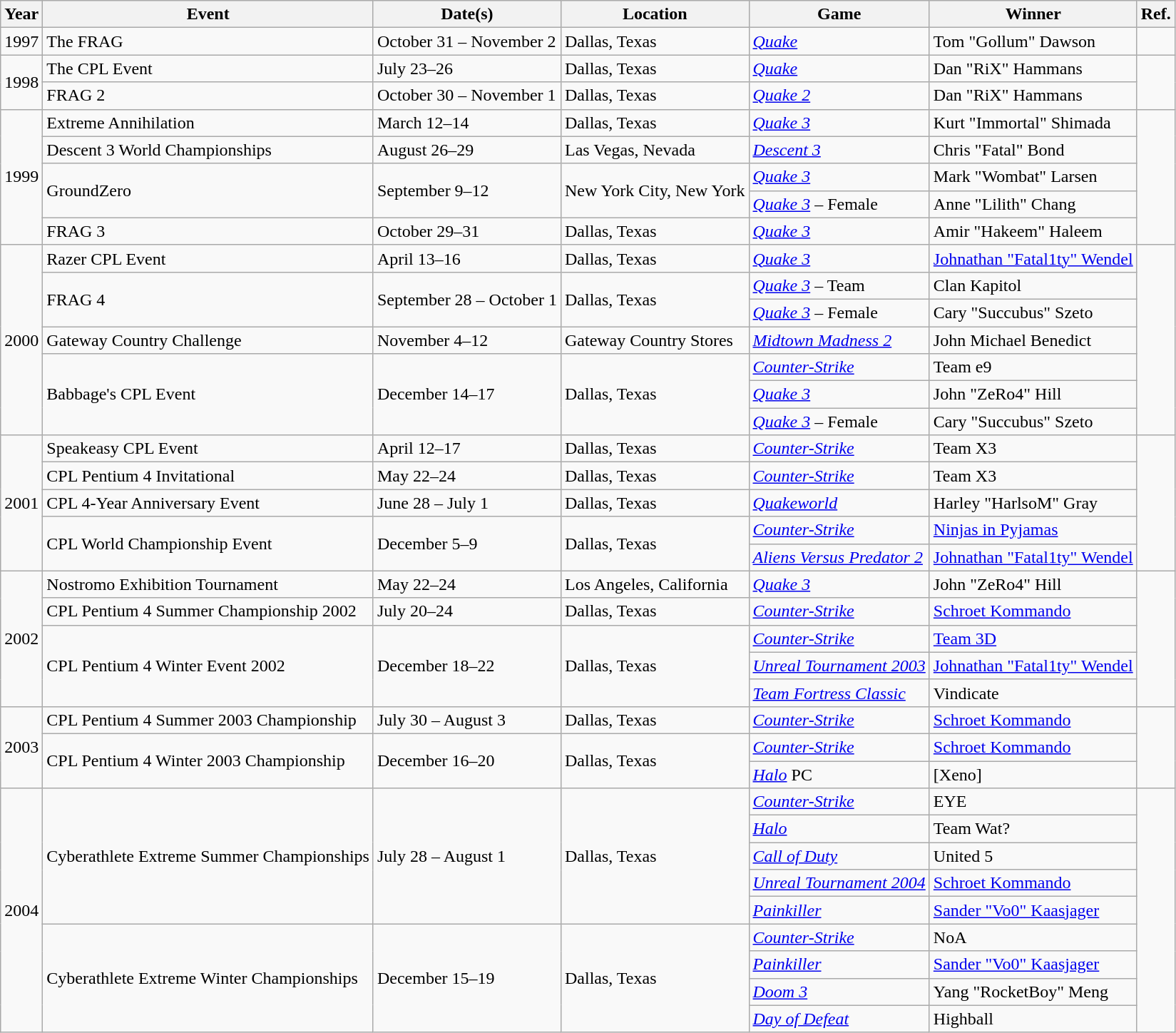<table class="wikitable sortable">
<tr>
<th>Year</th>
<th>Event</th>
<th>Date(s)</th>
<th>Location</th>
<th>Game</th>
<th>Winner</th>
<th>Ref.</th>
</tr>
<tr>
<td>1997</td>
<td>The FRAG</td>
<td> October 31 – November 2</td>
<td>Dallas, Texas</td>
<td><em><a href='#'>Quake</a></em></td>
<td>Tom "Gollum" Dawson</td>
<td align="center"></td>
</tr>
<tr>
<td rowspan="2">1998</td>
<td>The CPL Event</td>
<td> July 23–26</td>
<td>Dallas, Texas</td>
<td><em><a href='#'>Quake</a></em></td>
<td>Dan "RiX" Hammans</td>
<td rowspan="2" align="center"></td>
</tr>
<tr>
<td>FRAG 2</td>
<td> October 30 – November 1</td>
<td>Dallas, Texas</td>
<td><em><a href='#'>Quake 2</a></em></td>
<td>Dan "RiX" Hammans</td>
</tr>
<tr>
<td rowspan="5">1999</td>
<td>Extreme Annihilation</td>
<td> March 12–14</td>
<td>Dallas, Texas</td>
<td><em><a href='#'>Quake 3</a></em></td>
<td>Kurt "Immortal" Shimada</td>
<td rowspan="5" align="center"></td>
</tr>
<tr>
<td>Descent 3 World Championships</td>
<td> August 26–29</td>
<td>Las Vegas, Nevada</td>
<td><em><a href='#'>Descent 3</a></em></td>
<td>Chris "Fatal" Bond</td>
</tr>
<tr>
<td rowspan="2">GroundZero</td>
<td rowspan="2"> September 9–12</td>
<td rowspan="2">New York City, New York</td>
<td><em><a href='#'>Quake 3</a></em></td>
<td>Mark "Wombat" Larsen</td>
</tr>
<tr>
<td><em><a href='#'>Quake 3</a></em> – Female</td>
<td>Anne "Lilith" Chang</td>
</tr>
<tr>
<td>FRAG 3</td>
<td> October 29–31</td>
<td>Dallas, Texas</td>
<td><em><a href='#'>Quake 3</a></em></td>
<td>Amir "Hakeem" Haleem</td>
</tr>
<tr>
<td rowspan="7">2000</td>
<td>Razer CPL Event</td>
<td> April 13–16</td>
<td>Dallas, Texas</td>
<td><em><a href='#'>Quake 3</a></em></td>
<td><a href='#'>Johnathan "Fatal1ty" Wendel</a></td>
<td rowspan="7" align="center"></td>
</tr>
<tr>
<td rowspan="2">FRAG 4</td>
<td rowspan="2"> September 28 – October 1</td>
<td rowspan="2">Dallas, Texas</td>
<td><em><a href='#'>Quake 3</a></em> – Team</td>
<td>Clan Kapitol</td>
</tr>
<tr>
<td><em><a href='#'>Quake 3</a></em> – Female</td>
<td>Cary "Succubus" Szeto</td>
</tr>
<tr>
<td>Gateway Country Challenge</td>
<td> November 4–12</td>
<td>Gateway Country Stores</td>
<td><em><a href='#'>Midtown Madness 2</a></em></td>
<td>John Michael Benedict</td>
</tr>
<tr>
<td rowspan="3">Babbage's CPL Event</td>
<td rowspan="3"> December 14–17</td>
<td rowspan="3">Dallas, Texas</td>
<td><em><a href='#'>Counter-Strike</a></em></td>
<td>Team e9</td>
</tr>
<tr>
<td><em><a href='#'>Quake 3</a></em></td>
<td>John "ZeRo4" Hill</td>
</tr>
<tr>
<td><em><a href='#'>Quake 3</a></em> – Female</td>
<td>Cary "Succubus" Szeto</td>
</tr>
<tr>
<td rowspan="5">2001</td>
<td>Speakeasy CPL Event</td>
<td> April 12–17</td>
<td>Dallas, Texas</td>
<td><em><a href='#'>Counter-Strike</a></em></td>
<td>Team X3</td>
<td rowspan="5" align="center"></td>
</tr>
<tr>
<td>CPL Pentium 4 Invitational</td>
<td> May 22–24</td>
<td>Dallas, Texas</td>
<td><em><a href='#'>Counter-Strike</a></em></td>
<td>Team X3</td>
</tr>
<tr>
<td>CPL 4-Year Anniversary Event</td>
<td> June 28 – July 1</td>
<td>Dallas, Texas</td>
<td><em><a href='#'>Quakeworld</a></em></td>
<td>Harley "HarlsoM" Gray</td>
</tr>
<tr>
<td rowspan="2">CPL World Championship Event</td>
<td rowspan="2"> December 5–9</td>
<td rowspan="2">Dallas, Texas</td>
<td><em><a href='#'>Counter-Strike</a></em></td>
<td><a href='#'>Ninjas in Pyjamas</a></td>
</tr>
<tr>
<td><em><a href='#'>Aliens Versus Predator 2</a></em></td>
<td><a href='#'>Johnathan "Fatal1ty" Wendel</a></td>
</tr>
<tr>
<td rowspan="5">2002</td>
<td>Nostromo Exhibition Tournament</td>
<td> May 22–24</td>
<td>Los Angeles, California</td>
<td><em><a href='#'>Quake 3</a></em></td>
<td>John "ZeRo4" Hill</td>
<td rowspan="5" align="center"></td>
</tr>
<tr>
<td>CPL Pentium 4 Summer Championship 2002</td>
<td> July 20–24</td>
<td>Dallas, Texas</td>
<td><em><a href='#'>Counter-Strike</a></em></td>
<td><a href='#'>Schroet Kommando</a></td>
</tr>
<tr>
<td rowspan="3">CPL Pentium 4 Winter Event 2002</td>
<td rowspan="3"> December 18–22</td>
<td rowspan="3">Dallas, Texas</td>
<td><em><a href='#'>Counter-Strike</a></em></td>
<td><a href='#'>Team 3D</a></td>
</tr>
<tr>
<td><em><a href='#'>Unreal Tournament 2003</a></em></td>
<td><a href='#'>Johnathan "Fatal1ty" Wendel</a></td>
</tr>
<tr>
<td><em><a href='#'>Team Fortress Classic</a></em></td>
<td>Vindicate</td>
</tr>
<tr>
<td rowspan="3">2003</td>
<td>CPL Pentium 4 Summer 2003 Championship</td>
<td> July 30 – August 3</td>
<td>Dallas, Texas</td>
<td><em><a href='#'>Counter-Strike</a></em></td>
<td><a href='#'>Schroet Kommando</a></td>
<td rowspan="3" align="center"></td>
</tr>
<tr>
<td rowspan="2">CPL Pentium 4 Winter 2003 Championship</td>
<td rowspan="2"> December 16–20</td>
<td rowspan="2">Dallas, Texas</td>
<td><em><a href='#'>Counter-Strike</a></em></td>
<td><a href='#'>Schroet Kommando</a></td>
</tr>
<tr>
<td><em><a href='#'>Halo</a></em> PC</td>
<td>[Xeno]</td>
</tr>
<tr>
<td rowspan="10">2004</td>
<td rowspan="5">Cyberathlete Extreme Summer Championships</td>
<td rowspan="5"> July 28 – August 1</td>
<td rowspan="5">Dallas, Texas</td>
<td><em><a href='#'>Counter-Strike</a></em></td>
<td>EYE</td>
<td rowspan="9" align="center"></td>
</tr>
<tr>
<td><em><a href='#'>Halo</a></em></td>
<td>Team Wat?</td>
</tr>
<tr>
<td><em><a href='#'>Call of Duty</a></em></td>
<td>United 5</td>
</tr>
<tr>
<td><em><a href='#'>Unreal Tournament 2004</a></em></td>
<td><a href='#'>Schroet Kommando</a></td>
</tr>
<tr>
<td><em><a href='#'>Painkiller</a></em></td>
<td><a href='#'>Sander "Vo0" Kaasjager</a></td>
</tr>
<tr>
<td rowspan="5">Cyberathlete Extreme Winter Championships</td>
<td rowspan="5"> December 15–19</td>
<td rowspan="5">Dallas, Texas</td>
<td><em><a href='#'>Counter-Strike</a></em></td>
<td>NoA</td>
</tr>
<tr>
<td><em><a href='#'>Painkiller</a></em></td>
<td><a href='#'>Sander "Vo0" Kaasjager</a></td>
</tr>
<tr>
<td><em><a href='#'>Doom 3</a></em></td>
<td>Yang "RocketBoy" Meng</td>
</tr>
<tr>
<td><em><a href='#'>Day of Defeat</a></em></td>
<td>Highball</td>
</tr>
</table>
